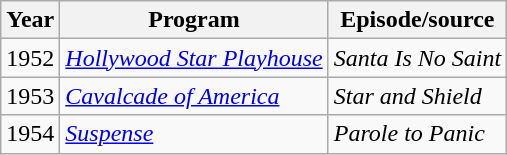<table class="wikitable">
<tr>
<th>Year</th>
<th>Program</th>
<th>Episode/source</th>
</tr>
<tr>
<td>1952</td>
<td><em><a href='#'>Hollywood Star Playhouse</a></em></td>
<td><em>Santa Is No Saint</em></td>
</tr>
<tr>
<td>1953</td>
<td><em><a href='#'>Cavalcade of America</a></em></td>
<td><em>Star and Shield</em></td>
</tr>
<tr>
<td>1954</td>
<td><em><a href='#'>Suspense</a></em></td>
<td><em>Parole to Panic</em></td>
</tr>
</table>
